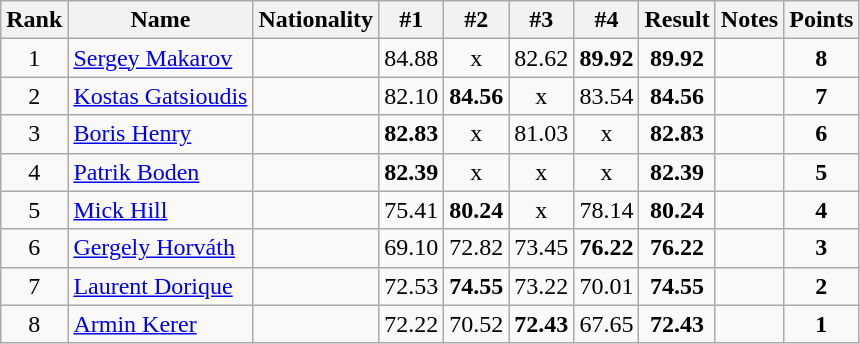<table class="wikitable sortable" style="text-align:center">
<tr>
<th>Rank</th>
<th>Name</th>
<th>Nationality</th>
<th>#1</th>
<th>#2</th>
<th>#3</th>
<th>#4</th>
<th>Result</th>
<th>Notes</th>
<th>Points</th>
</tr>
<tr>
<td>1</td>
<td align=left><a href='#'>Sergey Makarov</a></td>
<td align=left></td>
<td>84.88</td>
<td>x</td>
<td>82.62</td>
<td><strong>89.92</strong></td>
<td><strong>89.92</strong></td>
<td></td>
<td><strong>8</strong></td>
</tr>
<tr>
<td>2</td>
<td align=left><a href='#'>Kostas Gatsioudis</a></td>
<td align=left></td>
<td>82.10</td>
<td><strong>84.56</strong></td>
<td>x</td>
<td>83.54</td>
<td><strong>84.56</strong></td>
<td></td>
<td><strong>7</strong></td>
</tr>
<tr>
<td>3</td>
<td align=left><a href='#'>Boris Henry</a></td>
<td align=left></td>
<td><strong>82.83</strong></td>
<td>x</td>
<td>81.03</td>
<td>x</td>
<td><strong>82.83</strong></td>
<td></td>
<td><strong>6</strong></td>
</tr>
<tr>
<td>4</td>
<td align=left><a href='#'>Patrik Boden</a></td>
<td align=left></td>
<td><strong>82.39</strong></td>
<td>x</td>
<td>x</td>
<td>x</td>
<td><strong>82.39</strong></td>
<td></td>
<td><strong>5</strong></td>
</tr>
<tr>
<td>5</td>
<td align=left><a href='#'>Mick Hill</a></td>
<td align=left></td>
<td>75.41</td>
<td><strong>80.24</strong></td>
<td>x</td>
<td>78.14</td>
<td><strong>80.24</strong></td>
<td></td>
<td><strong>4</strong></td>
</tr>
<tr>
<td>6</td>
<td align=left><a href='#'>Gergely Horváth</a></td>
<td align=left></td>
<td>69.10</td>
<td>72.82</td>
<td>73.45</td>
<td><strong>76.22</strong></td>
<td><strong>76.22</strong></td>
<td></td>
<td><strong>3</strong></td>
</tr>
<tr>
<td>7</td>
<td align=left><a href='#'>Laurent Dorique</a></td>
<td align=left></td>
<td>72.53</td>
<td><strong>74.55</strong></td>
<td>73.22</td>
<td>70.01</td>
<td><strong>74.55</strong></td>
<td></td>
<td><strong>2</strong></td>
</tr>
<tr>
<td>8</td>
<td align=left><a href='#'>Armin Kerer</a></td>
<td align=left></td>
<td>72.22</td>
<td>70.52</td>
<td><strong>72.43</strong></td>
<td>67.65</td>
<td><strong>72.43</strong></td>
<td></td>
<td><strong>1</strong></td>
</tr>
</table>
